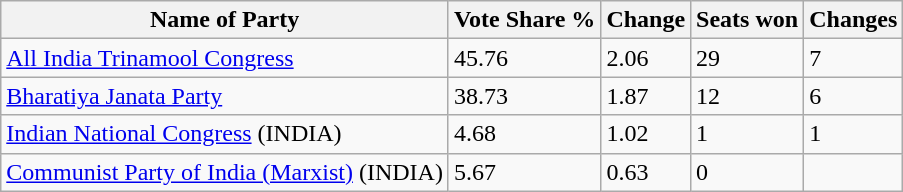<table class="wikitable sortable">
<tr>
<th>Name of Party</th>
<th>Vote Share % </th>
<th>Change</th>
<th>Seats won</th>
<th>Changes</th>
</tr>
<tr>
<td><a href='#'>All India Trinamool Congress</a></td>
<td>45.76</td>
<td> 2.06</td>
<td>29</td>
<td> 7</td>
</tr>
<tr>
<td><a href='#'>Bharatiya Janata Party</a></td>
<td>38.73</td>
<td> 1.87</td>
<td>12</td>
<td> 6</td>
</tr>
<tr>
<td><a href='#'>Indian National Congress</a> (INDIA)</td>
<td>4.68</td>
<td> 1.02</td>
<td>1</td>
<td> 1</td>
</tr>
<tr>
<td><a href='#'>Communist Party of India (Marxist)</a> (INDIA)</td>
<td>5.67</td>
<td> 0.63</td>
<td>0</td>
<td></td>
</tr>
</table>
